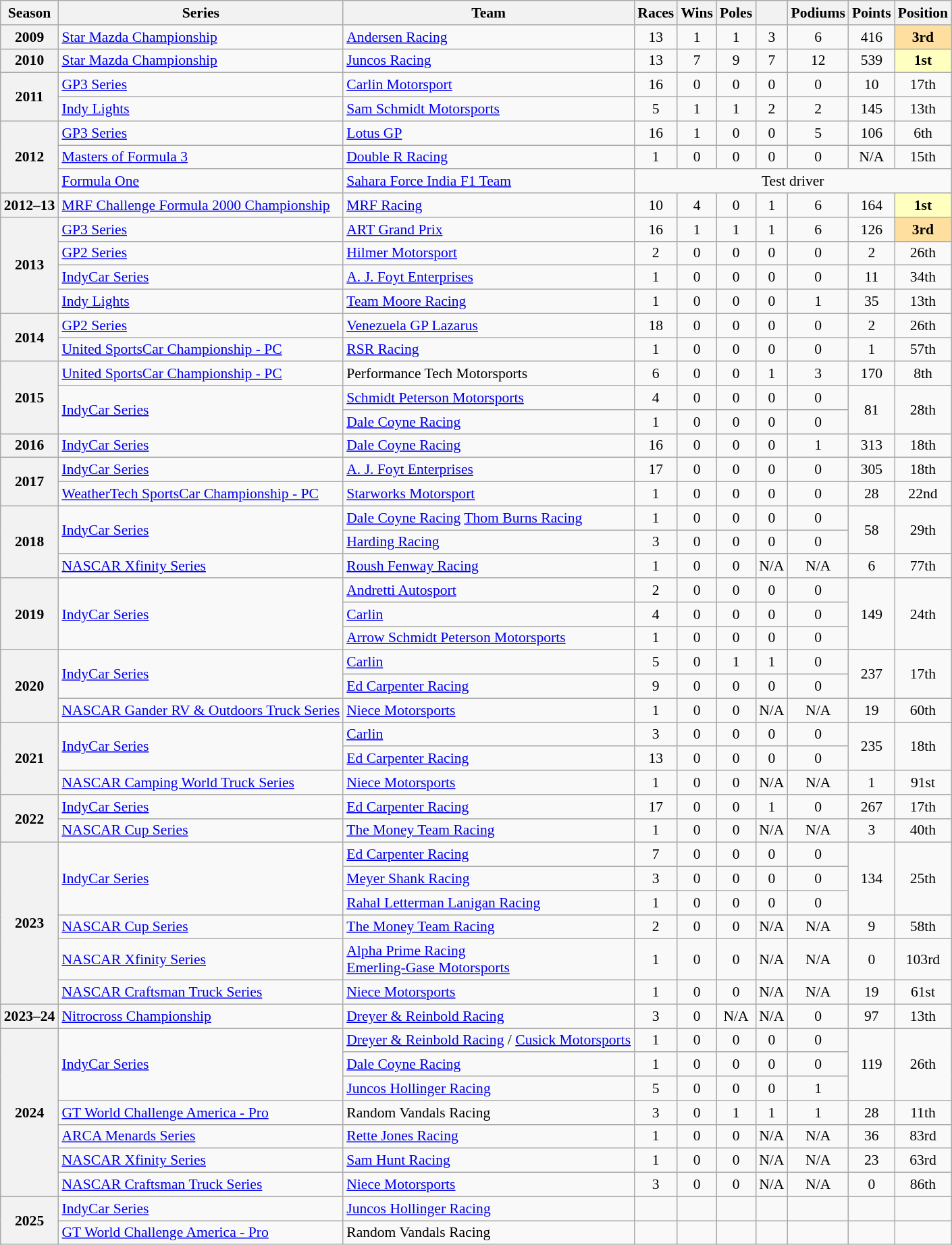<table class="wikitable" style="font-size: 90%; text-align:center">
<tr>
<th>Season</th>
<th>Series</th>
<th>Team</th>
<th>Races</th>
<th>Wins</th>
<th>Poles</th>
<th></th>
<th>Podiums</th>
<th>Points</th>
<th>Position</th>
</tr>
<tr>
<th>2009</th>
<td align=left><a href='#'>Star Mazda Championship</a></td>
<td align=left><a href='#'>Andersen Racing</a></td>
<td>13</td>
<td>1</td>
<td>1</td>
<td>3</td>
<td>6</td>
<td>416</td>
<td style="background:#FFDF9F;"><strong>3rd</strong></td>
</tr>
<tr>
<th>2010</th>
<td align=left><a href='#'>Star Mazda Championship</a></td>
<td align=left><a href='#'>Juncos Racing</a></td>
<td>13</td>
<td>7</td>
<td>9</td>
<td>7</td>
<td>12</td>
<td>539</td>
<td style="background:#FFFFBF;"><strong>1st</strong></td>
</tr>
<tr>
<th rowspan=2>2011</th>
<td align=left><a href='#'>GP3 Series</a></td>
<td align=left><a href='#'>Carlin Motorsport</a></td>
<td>16</td>
<td>0</td>
<td>0</td>
<td>0</td>
<td>0</td>
<td>10</td>
<td>17th</td>
</tr>
<tr>
<td align=left><a href='#'>Indy Lights</a></td>
<td align=left><a href='#'>Sam Schmidt Motorsports</a></td>
<td>5</td>
<td>1</td>
<td>1</td>
<td>2</td>
<td>2</td>
<td>145</td>
<td>13th</td>
</tr>
<tr>
<th rowspan=3>2012</th>
<td align=left><a href='#'>GP3 Series</a></td>
<td align=left><a href='#'>Lotus GP</a></td>
<td>16</td>
<td>1</td>
<td>0</td>
<td>0</td>
<td>5</td>
<td>106</td>
<td>6th</td>
</tr>
<tr>
<td align=left><a href='#'>Masters of Formula 3</a></td>
<td align=left><a href='#'>Double R Racing</a></td>
<td>1</td>
<td>0</td>
<td>0</td>
<td>0</td>
<td>0</td>
<td>N/A</td>
<td>15th</td>
</tr>
<tr>
<td align=left><a href='#'>Formula One</a></td>
<td align=left><a href='#'>Sahara Force India F1 Team</a></td>
<td colspan=7>Test driver</td>
</tr>
<tr>
<th nowrap>2012–13</th>
<td align=left><a href='#'>MRF Challenge Formula 2000 Championship</a></td>
<td align=left><a href='#'>MRF Racing</a></td>
<td>10</td>
<td>4</td>
<td>0</td>
<td>1</td>
<td>6</td>
<td>164</td>
<td style="background:#FFFFBF;"><strong>1st</strong></td>
</tr>
<tr>
<th rowspan=4>2013</th>
<td align=left><a href='#'>GP3 Series</a></td>
<td align=left><a href='#'>ART Grand Prix</a></td>
<td>16</td>
<td>1</td>
<td>1</td>
<td>1</td>
<td>6</td>
<td>126</td>
<td style="background:#FFDF9F;"><strong>3rd</strong></td>
</tr>
<tr>
<td align=left><a href='#'>GP2 Series</a></td>
<td align=left><a href='#'>Hilmer Motorsport</a></td>
<td>2</td>
<td>0</td>
<td>0</td>
<td>0</td>
<td>0</td>
<td>2</td>
<td>26th</td>
</tr>
<tr>
<td align=left><a href='#'>IndyCar Series</a></td>
<td align=left><a href='#'>A. J. Foyt Enterprises</a></td>
<td>1</td>
<td>0</td>
<td>0</td>
<td>0</td>
<td>0</td>
<td>11</td>
<td>34th</td>
</tr>
<tr>
<td align=left><a href='#'>Indy Lights</a></td>
<td align=left><a href='#'>Team Moore Racing</a></td>
<td>1</td>
<td>0</td>
<td>0</td>
<td>0</td>
<td>1</td>
<td>35</td>
<td>13th</td>
</tr>
<tr>
<th rowspan=2>2014</th>
<td align=left><a href='#'>GP2 Series</a></td>
<td align=left><a href='#'>Venezuela GP Lazarus</a></td>
<td>18</td>
<td>0</td>
<td>0</td>
<td>0</td>
<td>0</td>
<td>2</td>
<td>26th</td>
</tr>
<tr>
<td align=left><a href='#'>United SportsCar Championship - PC</a></td>
<td align=left><a href='#'>RSR Racing</a></td>
<td>1</td>
<td>0</td>
<td>0</td>
<td>0</td>
<td>0</td>
<td>1</td>
<td>57th</td>
</tr>
<tr>
<th rowspan=3>2015</th>
<td align=left><a href='#'>United SportsCar Championship - PC</a></td>
<td align=left>Performance Tech Motorsports</td>
<td>6</td>
<td>0</td>
<td>0</td>
<td>1</td>
<td>3</td>
<td>170</td>
<td>8th</td>
</tr>
<tr>
<td rowspan=2 align=left><a href='#'>IndyCar Series</a></td>
<td align=left><a href='#'>Schmidt Peterson Motorsports</a></td>
<td>4</td>
<td>0</td>
<td>0</td>
<td>0</td>
<td>0</td>
<td rowspan=2>81</td>
<td rowspan=2>28th</td>
</tr>
<tr>
<td align=left><a href='#'>Dale Coyne Racing</a></td>
<td>1</td>
<td>0</td>
<td>0</td>
<td>0</td>
<td>0</td>
</tr>
<tr>
<th>2016</th>
<td align=left><a href='#'>IndyCar Series</a></td>
<td align=left><a href='#'>Dale Coyne Racing</a></td>
<td>16</td>
<td>0</td>
<td>0</td>
<td>0</td>
<td>1</td>
<td>313</td>
<td>18th</td>
</tr>
<tr>
<th rowspan=2>2017</th>
<td align=left><a href='#'>IndyCar Series</a></td>
<td align=left><a href='#'>A. J. Foyt Enterprises</a></td>
<td>17</td>
<td>0</td>
<td>0</td>
<td>0</td>
<td>0</td>
<td>305</td>
<td>18th</td>
</tr>
<tr>
<td align=left nowrap><a href='#'>WeatherTech SportsCar Championship - PC</a></td>
<td align=left><a href='#'>Starworks Motorsport</a></td>
<td>1</td>
<td>0</td>
<td>0</td>
<td>0</td>
<td>0</td>
<td>28</td>
<td>22nd</td>
</tr>
<tr>
<th rowspan=3>2018</th>
<td align=left rowspan=2><a href='#'>IndyCar Series</a></td>
<td align=left><a href='#'>Dale Coyne Racing</a> <a href='#'>Thom Burns Racing</a></td>
<td>1</td>
<td>0</td>
<td>0</td>
<td>0</td>
<td>0</td>
<td rowspan=2>58</td>
<td rowspan=2>29th</td>
</tr>
<tr>
<td align=left><a href='#'>Harding Racing</a></td>
<td>3</td>
<td>0</td>
<td>0</td>
<td>0</td>
<td>0</td>
</tr>
<tr>
<td align=left><a href='#'>NASCAR Xfinity Series</a></td>
<td align=left><a href='#'>Roush Fenway Racing</a></td>
<td>1</td>
<td>0</td>
<td>0</td>
<td>N/A</td>
<td>N/A</td>
<td>6</td>
<td>77th</td>
</tr>
<tr>
<th rowspan=3>2019</th>
<td align=left rowspan=3><a href='#'>IndyCar Series</a></td>
<td align=left><a href='#'>Andretti Autosport</a></td>
<td>2</td>
<td>0</td>
<td>0</td>
<td>0</td>
<td>0</td>
<td rowspan=3>149</td>
<td rowspan=3>24th</td>
</tr>
<tr>
<td align=left><a href='#'>Carlin</a></td>
<td>4</td>
<td>0</td>
<td>0</td>
<td>0</td>
<td>0</td>
</tr>
<tr>
<td align=left><a href='#'>Arrow Schmidt Peterson Motorsports</a></td>
<td>1</td>
<td>0</td>
<td>0</td>
<td>0</td>
<td>0</td>
</tr>
<tr>
<th rowspan=3>2020</th>
<td align=left rowspan=2><a href='#'>IndyCar Series</a></td>
<td align=left><a href='#'>Carlin</a></td>
<td>5</td>
<td>0</td>
<td>1</td>
<td>1</td>
<td>0</td>
<td rowspan=2>237</td>
<td rowspan=2>17th</td>
</tr>
<tr>
<td align=left><a href='#'>Ed Carpenter Racing</a></td>
<td>9</td>
<td>0</td>
<td>0</td>
<td>0</td>
<td>0</td>
</tr>
<tr>
<td align=left nowrap><a href='#'>NASCAR Gander RV & Outdoors Truck Series</a></td>
<td align=left><a href='#'>Niece Motorsports</a></td>
<td>1</td>
<td>0</td>
<td>0</td>
<td>N/A</td>
<td>N/A</td>
<td>19</td>
<td>60th</td>
</tr>
<tr>
<th rowspan=3>2021</th>
<td align=left rowspan=2><a href='#'>IndyCar Series</a></td>
<td align=left><a href='#'>Carlin</a></td>
<td>3</td>
<td>0</td>
<td>0</td>
<td>0</td>
<td>0</td>
<td rowspan=2>235</td>
<td rowspan=2>18th</td>
</tr>
<tr>
<td align=left><a href='#'>Ed Carpenter Racing</a></td>
<td>13</td>
<td>0</td>
<td>0</td>
<td>0</td>
<td>0</td>
</tr>
<tr>
<td align=left><a href='#'>NASCAR Camping World Truck Series</a></td>
<td align=left><a href='#'>Niece Motorsports</a></td>
<td>1</td>
<td>0</td>
<td>0</td>
<td>N/A</td>
<td>N/A</td>
<td>1</td>
<td>91st</td>
</tr>
<tr>
<th rowspan=2>2022</th>
<td align=left><a href='#'>IndyCar Series</a></td>
<td align=left><a href='#'>Ed Carpenter Racing</a></td>
<td>17</td>
<td>0</td>
<td>0</td>
<td>1</td>
<td>0</td>
<td>267</td>
<td>17th</td>
</tr>
<tr>
<td align=left><a href='#'>NASCAR Cup Series</a></td>
<td align=left><a href='#'>The Money Team Racing</a></td>
<td>1</td>
<td>0</td>
<td>0</td>
<td>N/A</td>
<td>N/A</td>
<td>3</td>
<td>40th</td>
</tr>
<tr>
<th rowspan=6>2023</th>
<td align=left rowspan=3><a href='#'>IndyCar Series</a></td>
<td align=left><a href='#'>Ed Carpenter Racing</a></td>
<td>7</td>
<td>0</td>
<td>0</td>
<td>0</td>
<td>0</td>
<td rowspan=3>134</td>
<td rowspan=3>25th</td>
</tr>
<tr>
<td align=left><a href='#'>Meyer Shank Racing</a></td>
<td>3</td>
<td>0</td>
<td>0</td>
<td>0</td>
<td>0</td>
</tr>
<tr>
<td align=left><a href='#'>Rahal Letterman Lanigan Racing</a></td>
<td>1</td>
<td>0</td>
<td>0</td>
<td>0</td>
<td>0</td>
</tr>
<tr>
<td align=left><a href='#'>NASCAR Cup Series</a></td>
<td align=left><a href='#'>The Money Team Racing</a></td>
<td>2</td>
<td>0</td>
<td>0</td>
<td>N/A</td>
<td>N/A</td>
<td>9</td>
<td>58th</td>
</tr>
<tr>
<td align=left><a href='#'>NASCAR Xfinity Series</a></td>
<td align=left><a href='#'>Alpha Prime Racing</a><br><a href='#'>Emerling-Gase Motorsports</a></td>
<td>1</td>
<td>0</td>
<td>0</td>
<td>N/A</td>
<td>N/A</td>
<td>0</td>
<td>103rd</td>
</tr>
<tr>
<td align=left><a href='#'>NASCAR Craftsman Truck Series</a></td>
<td align=left><a href='#'>Niece Motorsports</a></td>
<td>1</td>
<td>0</td>
<td>0</td>
<td>N/A</td>
<td>N/A</td>
<td>19</td>
<td>61st</td>
</tr>
<tr>
<th>2023–24</th>
<td align=left><a href='#'>Nitrocross Championship</a></td>
<td align=left><a href='#'>Dreyer & Reinbold Racing</a></td>
<td>3</td>
<td>0</td>
<td>N/A</td>
<td>N/A</td>
<td>0</td>
<td>97</td>
<td>13th</td>
</tr>
<tr>
<th rowspan=7>2024</th>
<td rowspan=3 align=left><a href='#'>IndyCar Series</a></td>
<td align=left nowrap><a href='#'>Dreyer & Reinbold Racing</a> / <a href='#'>Cusick Motorsports</a></td>
<td>1</td>
<td>0</td>
<td>0</td>
<td>0</td>
<td>0</td>
<td rowspan=3>119</td>
<td rowspan=3>26th</td>
</tr>
<tr>
<td align=left><a href='#'>Dale Coyne Racing</a></td>
<td>1</td>
<td>0</td>
<td>0</td>
<td>0</td>
<td>0</td>
</tr>
<tr>
<td align=left><a href='#'>Juncos Hollinger Racing</a></td>
<td>5</td>
<td>0</td>
<td>0</td>
<td>0</td>
<td>1</td>
</tr>
<tr>
<td align=left><a href='#'>GT World Challenge America - Pro</a></td>
<td align=left>Random Vandals Racing</td>
<td>3</td>
<td>0</td>
<td>1</td>
<td>1</td>
<td>1</td>
<td>28</td>
<td>11th</td>
</tr>
<tr>
<td align=left><a href='#'>ARCA Menards Series</a></td>
<td align=left><a href='#'>Rette Jones Racing</a></td>
<td>1</td>
<td>0</td>
<td>0</td>
<td>N/A</td>
<td>N/A</td>
<td>36</td>
<td>83rd</td>
</tr>
<tr>
<td align=left><a href='#'>NASCAR Xfinity Series</a></td>
<td align=left><a href='#'>Sam Hunt Racing</a></td>
<td>1</td>
<td>0</td>
<td>0</td>
<td>N/A</td>
<td>N/A</td>
<td>23</td>
<td>63rd</td>
</tr>
<tr>
<td align=left><a href='#'>NASCAR Craftsman Truck Series</a></td>
<td align=left><a href='#'>Niece Motorsports</a></td>
<td>3</td>
<td>0</td>
<td>0</td>
<td>N/A</td>
<td>N/A</td>
<td>0</td>
<td>86th</td>
</tr>
<tr>
<th rowspan="2">2025</th>
<td align=left><a href='#'>IndyCar Series</a></td>
<td align=left><a href='#'>Juncos Hollinger Racing</a></td>
<td></td>
<td></td>
<td></td>
<td></td>
<td></td>
<td></td>
<td></td>
</tr>
<tr>
<td align=left><a href='#'>GT World Challenge America - Pro</a></td>
<td align=left>Random Vandals Racing</td>
<td></td>
<td></td>
<td></td>
<td></td>
<td></td>
<td></td>
<td></td>
</tr>
</table>
